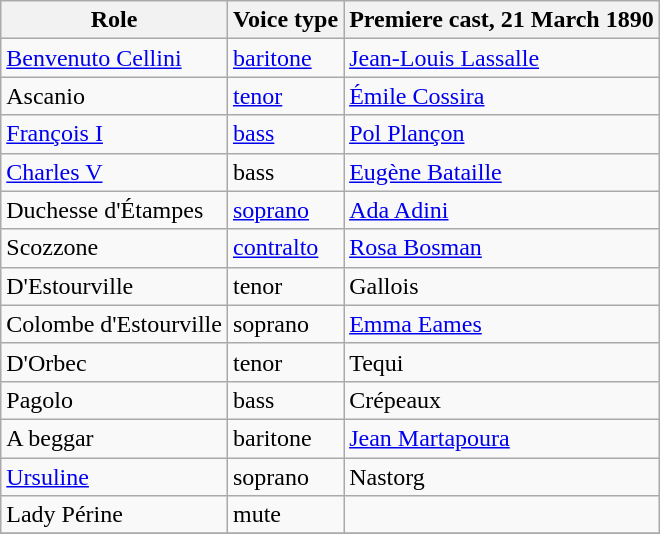<table class="wikitable">
<tr>
<th>Role</th>
<th>Voice type</th>
<th>Premiere cast, 21 March 1890</th>
</tr>
<tr>
<td><a href='#'>Benvenuto Cellini</a></td>
<td><a href='#'>baritone</a></td>
<td><a href='#'>Jean-Louis Lassalle</a></td>
</tr>
<tr>
<td>Ascanio</td>
<td><a href='#'>tenor</a></td>
<td><a href='#'>Émile Cossira</a></td>
</tr>
<tr>
<td><a href='#'>François I</a></td>
<td><a href='#'>bass</a></td>
<td><a href='#'>Pol Plançon</a></td>
</tr>
<tr>
<td><a href='#'>Charles V</a></td>
<td>bass</td>
<td><a href='#'>Eugène Bataille</a></td>
</tr>
<tr>
<td>Duchesse d'Étampes</td>
<td><a href='#'>soprano</a></td>
<td><a href='#'>Ada Adini</a></td>
</tr>
<tr>
<td>Scozzone</td>
<td><a href='#'>contralto</a></td>
<td><a href='#'>Rosa Bosman</a></td>
</tr>
<tr>
<td>D'Estourville</td>
<td>tenor</td>
<td>Gallois</td>
</tr>
<tr>
<td>Colombe d'Estourville</td>
<td>soprano</td>
<td><a href='#'>Emma Eames</a></td>
</tr>
<tr>
<td>D'Orbec</td>
<td>tenor</td>
<td>Tequi</td>
</tr>
<tr>
<td>Pagolo</td>
<td>bass</td>
<td>Crépeaux</td>
</tr>
<tr>
<td>A beggar</td>
<td>baritone</td>
<td><a href='#'>Jean Martapoura</a></td>
</tr>
<tr>
<td><a href='#'>Ursuline</a></td>
<td>soprano</td>
<td>Nastorg</td>
</tr>
<tr>
<td>Lady Périne</td>
<td>mute</td>
<td></td>
</tr>
<tr>
</tr>
</table>
